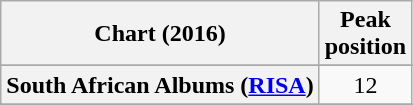<table class="wikitable sortable plainrowheaders" style="text-align:center">
<tr>
<th scope="col">Chart (2016)</th>
<th scope="col">Peak<br>position</th>
</tr>
<tr>
</tr>
<tr>
<th scope="row">South African Albums (<a href='#'>RISA</a>)</th>
<td>12</td>
</tr>
<tr>
</tr>
<tr>
</tr>
</table>
